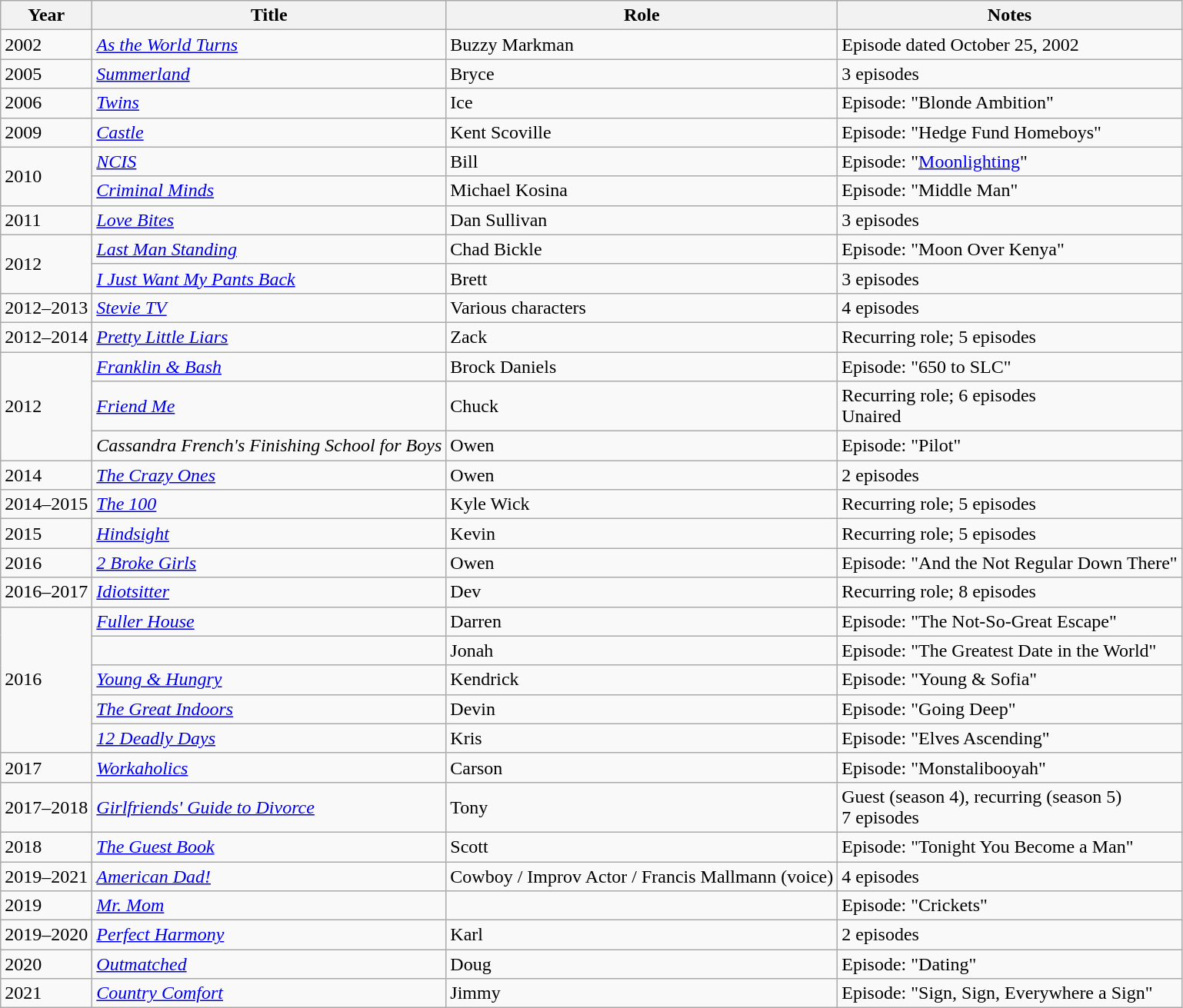<table class="wikitable sortable">
<tr>
<th>Year</th>
<th>Title</th>
<th>Role</th>
<th class="unsortable">Notes</th>
</tr>
<tr>
<td>2002</td>
<td><em><a href='#'>As the World Turns</a></em></td>
<td>Buzzy Markman</td>
<td>Episode dated October 25, 2002</td>
</tr>
<tr>
<td>2005</td>
<td><em><a href='#'>Summerland</a></em></td>
<td>Bryce</td>
<td>3 episodes</td>
</tr>
<tr>
<td>2006</td>
<td><em><a href='#'>Twins</a></em></td>
<td>Ice</td>
<td>Episode: "Blonde Ambition"</td>
</tr>
<tr>
<td>2009</td>
<td><em><a href='#'>Castle</a></em></td>
<td>Kent Scoville</td>
<td>Episode: "Hedge Fund Homeboys"</td>
</tr>
<tr>
<td rowspan="2">2010</td>
<td><em><a href='#'>NCIS</a></em></td>
<td>Bill</td>
<td>Episode: "<a href='#'>Moonlighting</a>"</td>
</tr>
<tr>
<td><em><a href='#'>Criminal Minds</a></em></td>
<td>Michael Kosina</td>
<td>Episode: "Middle Man"</td>
</tr>
<tr>
<td>2011</td>
<td><em><a href='#'>Love Bites</a></em></td>
<td>Dan Sullivan</td>
<td>3 episodes</td>
</tr>
<tr>
<td rowspan="2">2012</td>
<td><em><a href='#'>Last Man Standing</a></em></td>
<td>Chad Bickle</td>
<td>Episode: "Moon Over Kenya"</td>
</tr>
<tr>
<td><em><a href='#'>I Just Want My Pants Back</a></em></td>
<td>Brett</td>
<td>3 episodes</td>
</tr>
<tr>
<td>2012–2013</td>
<td><em><a href='#'>Stevie TV</a></em></td>
<td>Various characters</td>
<td>4 episodes</td>
</tr>
<tr>
<td>2012–2014</td>
<td><em><a href='#'>Pretty Little Liars</a></em></td>
<td>Zack</td>
<td>Recurring role; 5 episodes</td>
</tr>
<tr>
<td rowspan="3">2012</td>
<td><em><a href='#'>Franklin & Bash</a></em></td>
<td>Brock Daniels</td>
<td>Episode: "650 to SLC"</td>
</tr>
<tr>
<td><em><a href='#'>Friend Me</a></em></td>
<td>Chuck</td>
<td>Recurring role; 6 episodes<br>Unaired</td>
</tr>
<tr>
<td><em>Cassandra French's Finishing School for Boys</em></td>
<td>Owen</td>
<td>Episode: "Pilot"</td>
</tr>
<tr>
<td>2014</td>
<td><em><a href='#'>The Crazy Ones</a></em></td>
<td>Owen</td>
<td>2 episodes</td>
</tr>
<tr>
<td>2014–2015</td>
<td><em><a href='#'>The 100</a></em></td>
<td>Kyle Wick</td>
<td>Recurring role; 5 episodes</td>
</tr>
<tr>
<td>2015</td>
<td><em><a href='#'>Hindsight</a></em></td>
<td>Kevin</td>
<td>Recurring role; 5 episodes</td>
</tr>
<tr>
<td>2016</td>
<td><em><a href='#'>2 Broke Girls</a></em></td>
<td>Owen</td>
<td>Episode: "And the Not Regular Down There"</td>
</tr>
<tr>
<td>2016–2017</td>
<td><em><a href='#'>Idiotsitter</a></em></td>
<td>Dev</td>
<td>Recurring role; 8 episodes</td>
</tr>
<tr>
<td rowspan="5">2016</td>
<td><em><a href='#'>Fuller House</a></em></td>
<td>Darren</td>
<td>Episode: "The Not-So-Great Escape"</td>
</tr>
<tr>
<td><em></em></td>
<td>Jonah</td>
<td>Episode: "The Greatest Date in the World"</td>
</tr>
<tr>
<td><em><a href='#'>Young & Hungry</a></em></td>
<td>Kendrick</td>
<td>Episode: "Young & Sofia"</td>
</tr>
<tr>
<td><em><a href='#'>The Great Indoors</a></em></td>
<td>Devin</td>
<td>Episode: "Going Deep"</td>
</tr>
<tr>
<td><em><a href='#'>12 Deadly Days</a></em></td>
<td>Kris</td>
<td>Episode: "Elves Ascending"</td>
</tr>
<tr>
<td>2017</td>
<td><em><a href='#'>Workaholics</a></em></td>
<td>Carson</td>
<td>Episode: "Monstalibooyah"</td>
</tr>
<tr>
<td>2017–2018</td>
<td><em><a href='#'>Girlfriends' Guide to Divorce</a></em></td>
<td>Tony</td>
<td>Guest (season 4), recurring (season 5)<br>7 episodes</td>
</tr>
<tr>
<td>2018</td>
<td><em><a href='#'>The Guest Book</a></em></td>
<td>Scott</td>
<td>Episode: "Tonight You Become a Man"</td>
</tr>
<tr>
<td>2019–2021</td>
<td><em><a href='#'>American Dad!</a></em></td>
<td>Cowboy / Improv Actor / Francis Mallmann (voice)</td>
<td>4 episodes</td>
</tr>
<tr>
<td>2019</td>
<td><em><a href='#'>Mr. Mom</a></em></td>
<td></td>
<td>Episode: "Crickets"</td>
</tr>
<tr>
<td>2019–2020</td>
<td><em><a href='#'>Perfect Harmony</a></em></td>
<td>Karl</td>
<td>2 episodes</td>
</tr>
<tr>
<td>2020</td>
<td><em><a href='#'>Outmatched</a></em></td>
<td>Doug</td>
<td>Episode: "Dating"</td>
</tr>
<tr>
<td>2021</td>
<td><em><a href='#'>Country Comfort</a></em></td>
<td>Jimmy</td>
<td>Episode: "Sign, Sign, Everywhere a Sign"</td>
</tr>
</table>
